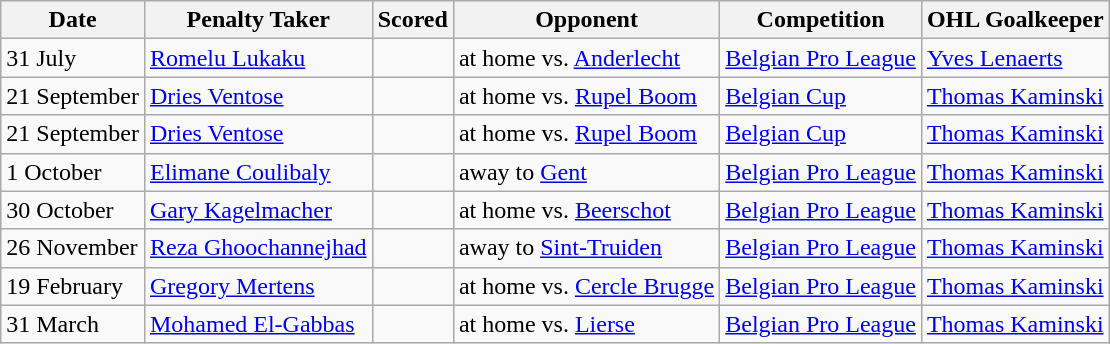<table class="wikitable">
<tr>
<th>Date</th>
<th>Penalty Taker</th>
<th>Scored</th>
<th>Opponent</th>
<th>Competition</th>
<th>OHL Goalkeeper</th>
</tr>
<tr>
<td>31 July</td>
<td> <a href='#'>Romelu Lukaku</a></td>
<td></td>
<td>at home vs. <a href='#'>Anderlecht</a></td>
<td><a href='#'>Belgian Pro League</a></td>
<td> <a href='#'>Yves Lenaerts</a></td>
</tr>
<tr>
<td>21 September</td>
<td> <a href='#'>Dries Ventose</a></td>
<td></td>
<td>at home vs. <a href='#'>Rupel Boom</a></td>
<td><a href='#'>Belgian Cup</a></td>
<td> <a href='#'>Thomas Kaminski</a></td>
</tr>
<tr>
<td>21 September</td>
<td> <a href='#'>Dries Ventose</a></td>
<td></td>
<td>at home vs. <a href='#'>Rupel Boom</a></td>
<td><a href='#'>Belgian Cup</a></td>
<td> <a href='#'>Thomas Kaminski</a></td>
</tr>
<tr>
<td>1 October</td>
<td> <a href='#'>Elimane Coulibaly</a></td>
<td></td>
<td>away to <a href='#'>Gent</a></td>
<td><a href='#'>Belgian Pro League</a></td>
<td> <a href='#'>Thomas Kaminski</a></td>
</tr>
<tr>
<td>30 October</td>
<td> <a href='#'>Gary Kagelmacher</a></td>
<td></td>
<td>at home vs. <a href='#'>Beerschot</a></td>
<td><a href='#'>Belgian Pro League</a></td>
<td> <a href='#'>Thomas Kaminski</a></td>
</tr>
<tr>
<td>26 November</td>
<td> <a href='#'>Reza Ghoochannejhad</a></td>
<td></td>
<td>away to <a href='#'>Sint-Truiden</a></td>
<td><a href='#'>Belgian Pro League</a></td>
<td> <a href='#'>Thomas Kaminski</a></td>
</tr>
<tr>
<td>19 February</td>
<td> <a href='#'>Gregory Mertens</a></td>
<td></td>
<td>at home vs. <a href='#'>Cercle Brugge</a></td>
<td><a href='#'>Belgian Pro League</a></td>
<td> <a href='#'>Thomas Kaminski</a></td>
</tr>
<tr>
<td>31 March</td>
<td> <a href='#'>Mohamed El-Gabbas</a></td>
<td></td>
<td>at home vs. <a href='#'>Lierse</a></td>
<td><a href='#'>Belgian Pro League</a></td>
<td> <a href='#'>Thomas Kaminski</a></td>
</tr>
</table>
